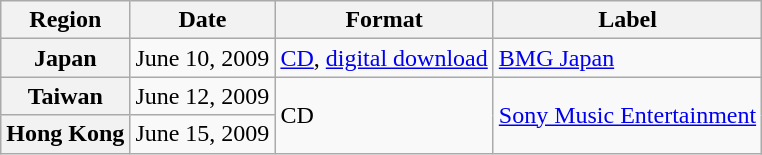<table class="wikitable plainrowheaders">
<tr>
<th scope="col">Region</th>
<th scope="col">Date</th>
<th scope="col">Format</th>
<th scope="col">Label</th>
</tr>
<tr>
<th scope="row">Japan</th>
<td>June 10, 2009</td>
<td><a href='#'>CD</a>, <a href='#'>digital download</a></td>
<td><a href='#'>BMG Japan</a></td>
</tr>
<tr>
<th scope="row">Taiwan</th>
<td>June 12, 2009</td>
<td rowspan="2">CD</td>
<td rowspan="2"><a href='#'>Sony Music Entertainment</a></td>
</tr>
<tr>
<th scope="row">Hong Kong</th>
<td>June 15, 2009</td>
</tr>
</table>
